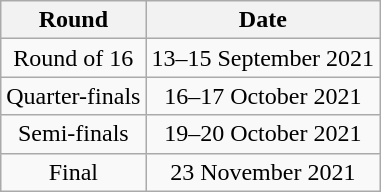<table class="wikitable" style="text-align:center">
<tr>
<th>Round</th>
<th>Date</th>
</tr>
<tr>
<td>Round of 16</td>
<td>13–15 September 2021</td>
</tr>
<tr>
<td>Quarter-finals</td>
<td>16–17 October 2021</td>
</tr>
<tr>
<td>Semi-finals</td>
<td>19–20 October 2021</td>
</tr>
<tr>
<td>Final</td>
<td>23 November 2021</td>
</tr>
</table>
